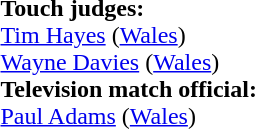<table width=100% style="font-size: 100%">
<tr>
<td><br><strong>Touch judges:</strong>
<br><a href='#'>Tim Hayes</a> (<a href='#'>Wales</a>)
<br><a href='#'>Wayne Davies</a> (<a href='#'>Wales</a>)
<br><strong>Television match official:</strong>
<br><a href='#'>Paul Adams</a> (<a href='#'>Wales</a>)</td>
</tr>
</table>
